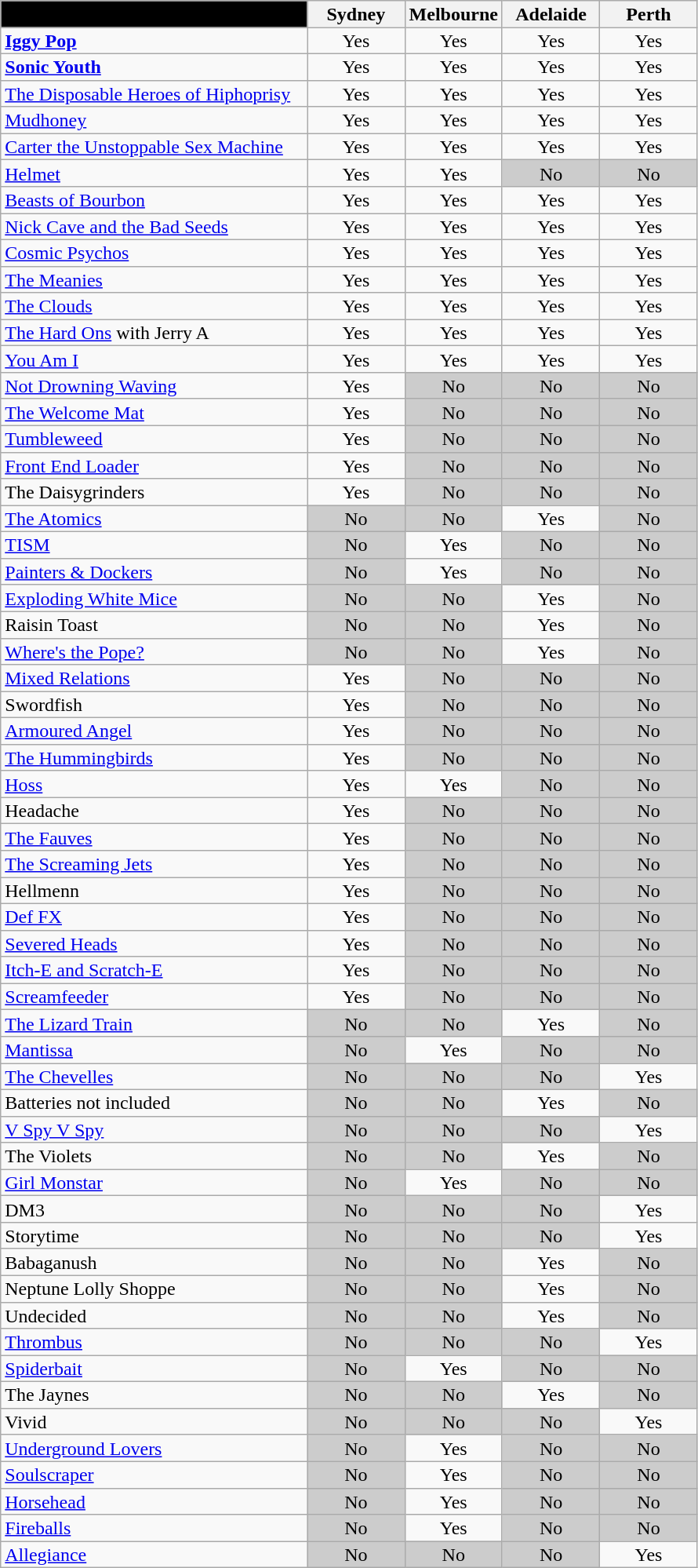<table class="wikitable sortable" style="line-height:0.95em;">
<tr>
<th style="background:#000; width:44%;"> </th>
<th style="width:14%;">Sydney</th>
<th style="width:14%;">Melbourne</th>
<th style="width:14%;">Adelaide</th>
<th style="width:14%;">Perth</th>
</tr>
<tr align=center>
<td align=left><strong><a href='#'>Iggy Pop</a></strong></td>
<td>Yes</td>
<td>Yes</td>
<td>Yes</td>
<td>Yes</td>
</tr>
<tr align=center>
<td align=left><strong><a href='#'>Sonic Youth</a></strong></td>
<td>Yes</td>
<td>Yes</td>
<td>Yes</td>
<td>Yes</td>
</tr>
<tr align=center>
<td align=left><a href='#'>The Disposable Heroes of Hiphoprisy</a></td>
<td>Yes</td>
<td>Yes</td>
<td>Yes</td>
<td>Yes</td>
</tr>
<tr align=center>
<td align=left><a href='#'>Mudhoney</a></td>
<td>Yes</td>
<td>Yes</td>
<td>Yes</td>
<td>Yes</td>
</tr>
<tr align=center>
<td align=left><a href='#'>Carter the Unstoppable Sex Machine</a></td>
<td>Yes</td>
<td>Yes</td>
<td>Yes</td>
<td>Yes</td>
</tr>
<tr align=center>
<td align=left><a href='#'>Helmet</a></td>
<td>Yes</td>
<td>Yes</td>
<td style="background:#ccc;">No</td>
<td style="background:#ccc;">No</td>
</tr>
<tr align=center>
<td align=left><a href='#'>Beasts of Bourbon</a></td>
<td>Yes</td>
<td>Yes</td>
<td>Yes</td>
<td>Yes</td>
</tr>
<tr align=center>
<td align=left><a href='#'>Nick Cave and the Bad Seeds</a></td>
<td>Yes</td>
<td>Yes</td>
<td>Yes</td>
<td>Yes</td>
</tr>
<tr align=center>
<td align=left><a href='#'>Cosmic Psychos</a></td>
<td>Yes</td>
<td>Yes</td>
<td>Yes</td>
<td>Yes</td>
</tr>
<tr align=center>
<td align=left><a href='#'>The Meanies</a></td>
<td>Yes</td>
<td>Yes</td>
<td>Yes</td>
<td>Yes</td>
</tr>
<tr align=center>
<td align=left><a href='#'>The Clouds</a></td>
<td>Yes</td>
<td>Yes</td>
<td>Yes</td>
<td>Yes</td>
</tr>
<tr align=center>
<td align=left><a href='#'>The Hard Ons</a> with Jerry A</td>
<td>Yes</td>
<td>Yes</td>
<td>Yes</td>
<td>Yes</td>
</tr>
<tr align=center>
<td align=left><a href='#'>You Am I</a></td>
<td>Yes</td>
<td>Yes</td>
<td>Yes</td>
<td>Yes</td>
</tr>
<tr align=center>
<td align=left><a href='#'>Not Drowning Waving</a></td>
<td>Yes</td>
<td style="background:#ccc;">No</td>
<td style="background:#ccc;">No</td>
<td style="background:#ccc;">No</td>
</tr>
<tr align=center>
<td align=left><a href='#'>The Welcome Mat</a></td>
<td>Yes</td>
<td style="background:#ccc;">No</td>
<td style="background:#ccc;">No</td>
<td style="background:#ccc;">No</td>
</tr>
<tr align=center>
<td align=left><a href='#'>Tumbleweed</a></td>
<td>Yes</td>
<td style="background:#ccc;">No</td>
<td style="background:#ccc;">No</td>
<td style="background:#ccc;">No</td>
</tr>
<tr align=center>
<td align=left><a href='#'>Front End Loader</a></td>
<td>Yes</td>
<td style="background:#ccc;">No</td>
<td style="background:#ccc;">No</td>
<td style="background:#ccc;">No</td>
</tr>
<tr align=center>
<td align=left>The Daisygrinders</td>
<td>Yes</td>
<td style="background:#ccc;">No</td>
<td style="background:#ccc;">No</td>
<td style="background:#ccc;">No</td>
</tr>
<tr align=center>
<td align=left><a href='#'>The Atomics</a></td>
<td style="background:#ccc;">No</td>
<td style="background:#ccc;">No</td>
<td>Yes</td>
<td style="background:#ccc;">No</td>
</tr>
<tr align=center>
<td align=left><a href='#'>TISM</a></td>
<td style="background:#ccc;">No</td>
<td>Yes</td>
<td style="background:#ccc;">No</td>
<td style="background:#ccc;">No</td>
</tr>
<tr align=center>
<td align=left><a href='#'>Painters & Dockers</a></td>
<td style="background:#ccc;">No</td>
<td>Yes</td>
<td style="background:#ccc;">No</td>
<td style="background:#ccc;">No</td>
</tr>
<tr align=center>
<td align=left><a href='#'>Exploding White Mice</a></td>
<td style="background:#ccc;">No</td>
<td style="background:#ccc;">No</td>
<td>Yes</td>
<td style="background:#ccc;">No</td>
</tr>
<tr align=center>
<td align=left>Raisin Toast</td>
<td style="background:#ccc;">No</td>
<td style="background:#ccc;">No</td>
<td>Yes</td>
<td style="background:#ccc;">No</td>
</tr>
<tr align=center>
<td align=left><a href='#'>Where's the Pope?</a></td>
<td style="background:#ccc;">No</td>
<td style="background:#ccc;">No</td>
<td>Yes</td>
<td style="background:#ccc;">No</td>
</tr>
<tr align=center>
<td align=left><a href='#'>Mixed Relations</a></td>
<td>Yes</td>
<td style="background:#ccc;">No</td>
<td style="background:#ccc;">No</td>
<td style="background:#ccc;">No</td>
</tr>
<tr align=center>
<td align=left>Swordfish</td>
<td>Yes</td>
<td style="background:#ccc;">No</td>
<td style="background:#ccc;">No</td>
<td style="background:#ccc;">No</td>
</tr>
<tr align=center>
<td align=left><a href='#'>Armoured Angel</a></td>
<td>Yes</td>
<td style="background:#ccc;">No</td>
<td style="background:#ccc;">No</td>
<td style="background:#ccc;">No</td>
</tr>
<tr align=center>
<td align=left><a href='#'>The Hummingbirds</a></td>
<td>Yes</td>
<td style="background:#ccc;">No</td>
<td style="background:#ccc;">No</td>
<td style="background:#ccc;">No</td>
</tr>
<tr align=center>
<td align=left><a href='#'>Hoss</a></td>
<td>Yes</td>
<td>Yes</td>
<td style="background:#ccc;">No</td>
<td style="background:#ccc;">No</td>
</tr>
<tr align=center>
<td align=left>Headache</td>
<td>Yes</td>
<td style="background:#ccc;">No</td>
<td style="background:#ccc;">No</td>
<td style="background:#ccc;">No</td>
</tr>
<tr align=center>
<td align=left><a href='#'>The Fauves</a></td>
<td>Yes</td>
<td style="background:#ccc;">No</td>
<td style="background:#ccc;">No</td>
<td style="background:#ccc;">No</td>
</tr>
<tr align=center>
<td align=left><a href='#'>The Screaming Jets</a></td>
<td>Yes</td>
<td style="background:#ccc;">No</td>
<td style="background:#ccc;">No</td>
<td style="background:#ccc;">No</td>
</tr>
<tr align=center>
<td align=left>Hellmenn</td>
<td>Yes</td>
<td style="background:#ccc;">No</td>
<td style="background:#ccc;">No</td>
<td style="background:#ccc;">No</td>
</tr>
<tr align=center>
<td align=left><a href='#'>Def FX</a></td>
<td>Yes</td>
<td style="background:#ccc;">No</td>
<td style="background:#ccc;">No</td>
<td style="background:#ccc;">No</td>
</tr>
<tr align=center>
<td align=left><a href='#'>Severed Heads</a></td>
<td>Yes</td>
<td style="background:#ccc;">No</td>
<td style="background:#ccc;">No</td>
<td style="background:#ccc;">No</td>
</tr>
<tr align=center>
<td align=left><a href='#'>Itch-E and Scratch-E</a></td>
<td>Yes</td>
<td style="background:#ccc;">No</td>
<td style="background:#ccc;">No</td>
<td style="background:#ccc;">No</td>
</tr>
<tr align=center>
<td align=left><a href='#'>Screamfeeder</a></td>
<td>Yes</td>
<td style="background:#ccc;">No</td>
<td style="background:#ccc;">No</td>
<td style="background:#ccc;">No</td>
</tr>
<tr align=center>
<td align=left><a href='#'>The Lizard Train</a></td>
<td style="background:#ccc;">No</td>
<td style="background:#ccc;">No</td>
<td>Yes</td>
<td style="background:#ccc;">No</td>
</tr>
<tr align=center>
<td align=left><a href='#'>Mantissa</a></td>
<td style="background:#ccc;">No</td>
<td>Yes</td>
<td style="background:#ccc;">No</td>
<td style="background:#ccc;">No</td>
</tr>
<tr align=center>
<td align=left><a href='#'>The Chevelles</a></td>
<td style="background:#ccc;">No</td>
<td style="background:#ccc;">No</td>
<td style="background:#ccc;">No</td>
<td>Yes</td>
</tr>
<tr align=center>
<td align=left>Batteries not included</td>
<td style="background:#ccc;">No</td>
<td style="background:#ccc;">No</td>
<td>Yes</td>
<td style="background:#ccc;">No</td>
</tr>
<tr align=center>
<td align=left><a href='#'>V Spy V Spy</a></td>
<td style="background:#ccc;">No</td>
<td style="background:#ccc;">No</td>
<td style="background:#ccc;">No</td>
<td>Yes</td>
</tr>
<tr align=center>
<td align=left>The Violets</td>
<td style="background:#ccc;">No</td>
<td style="background:#ccc;">No</td>
<td>Yes</td>
<td style="background:#ccc;">No</td>
</tr>
<tr align=center>
<td align=left><a href='#'>Girl Monstar</a></td>
<td style="background:#ccc;">No</td>
<td>Yes</td>
<td style="background:#ccc;">No</td>
<td style="background:#ccc;">No</td>
</tr>
<tr align=center>
<td align=left>DM3</td>
<td style="background:#ccc;">No</td>
<td style="background:#ccc;">No</td>
<td style="background:#ccc;">No</td>
<td>Yes</td>
</tr>
<tr align=center>
<td align=left>Storytime</td>
<td style="background:#ccc;">No</td>
<td style="background:#ccc;">No</td>
<td style="background:#ccc;">No</td>
<td>Yes</td>
</tr>
<tr align=center>
<td align=left>Babaganush</td>
<td style="background:#ccc;">No</td>
<td style="background:#ccc;">No</td>
<td>Yes</td>
<td style="background:#ccc;">No</td>
</tr>
<tr align=center>
<td align=left>Neptune Lolly Shoppe</td>
<td style="background:#ccc;">No</td>
<td style="background:#ccc;">No</td>
<td>Yes</td>
<td style="background:#ccc;">No</td>
</tr>
<tr align=center>
<td align=left>Undecided</td>
<td style="background:#ccc;">No</td>
<td style="background:#ccc;">No</td>
<td>Yes</td>
<td style="background:#ccc;">No</td>
</tr>
<tr align=center>
<td align=left><a href='#'>Thrombus</a></td>
<td style="background:#ccc;">No</td>
<td style="background:#ccc;">No</td>
<td style="background:#ccc;">No</td>
<td>Yes</td>
</tr>
<tr align=center>
<td align=left><a href='#'>Spiderbait</a></td>
<td style="background:#ccc;">No</td>
<td>Yes</td>
<td style="background:#ccc;">No</td>
<td style="background:#ccc;">No</td>
</tr>
<tr align=center>
<td align=left>The Jaynes</td>
<td style="background:#ccc;">No</td>
<td style="background:#ccc;">No</td>
<td>Yes</td>
<td style="background:#ccc;">No</td>
</tr>
<tr align=center>
<td align=left>Vivid</td>
<td style="background:#ccc;">No</td>
<td style="background:#ccc;">No</td>
<td style="background:#ccc;">No</td>
<td>Yes</td>
</tr>
<tr align=center>
<td align=left><a href='#'>Underground Lovers</a></td>
<td style="background:#ccc;">No</td>
<td>Yes</td>
<td style="background:#ccc;">No</td>
<td style="background:#ccc;">No</td>
</tr>
<tr align=center>
<td align=left><a href='#'>Soulscraper</a></td>
<td style="background:#ccc;">No</td>
<td>Yes</td>
<td style="background:#ccc;">No</td>
<td style="background:#ccc;">No</td>
</tr>
<tr align=center>
<td align=left><a href='#'>Horsehead</a></td>
<td style="background:#ccc;">No</td>
<td>Yes</td>
<td style="background:#ccc;">No</td>
<td style="background:#ccc;">No</td>
</tr>
<tr align=center>
<td align=left><a href='#'>Fireballs</a></td>
<td style="background:#ccc;">No</td>
<td>Yes</td>
<td style="background:#ccc;">No</td>
<td style="background:#ccc;">No</td>
</tr>
<tr align=center>
<td align=left><a href='#'>Allegiance</a></td>
<td style="background:#ccc;">No</td>
<td style="background:#ccc;">No</td>
<td style="background:#ccc;">No</td>
<td>Yes</td>
</tr>
</table>
